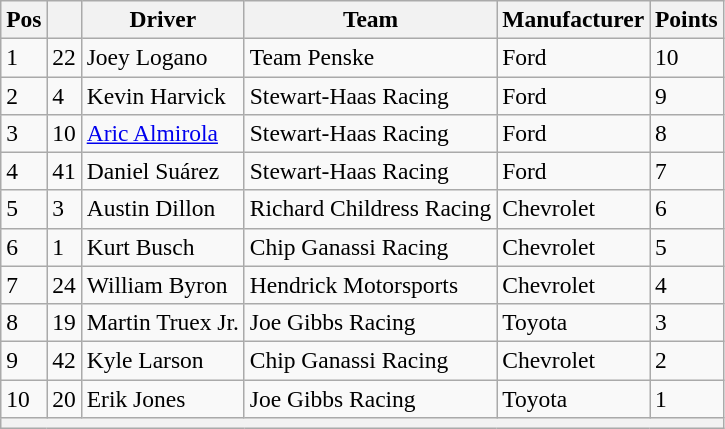<table class="wikitable" style="font-size:98%">
<tr>
<th>Pos</th>
<th></th>
<th>Driver</th>
<th>Team</th>
<th>Manufacturer</th>
<th>Points</th>
</tr>
<tr>
<td>1</td>
<td>22</td>
<td>Joey Logano</td>
<td>Team Penske</td>
<td>Ford</td>
<td>10</td>
</tr>
<tr>
<td>2</td>
<td>4</td>
<td>Kevin Harvick</td>
<td>Stewart-Haas Racing</td>
<td>Ford</td>
<td>9</td>
</tr>
<tr>
<td>3</td>
<td>10</td>
<td><a href='#'>Aric Almirola</a></td>
<td>Stewart-Haas Racing</td>
<td>Ford</td>
<td>8</td>
</tr>
<tr>
<td>4</td>
<td>41</td>
<td>Daniel Suárez</td>
<td>Stewart-Haas Racing</td>
<td>Ford</td>
<td>7</td>
</tr>
<tr>
<td>5</td>
<td>3</td>
<td>Austin Dillon</td>
<td>Richard Childress Racing</td>
<td>Chevrolet</td>
<td>6</td>
</tr>
<tr>
<td>6</td>
<td>1</td>
<td>Kurt Busch</td>
<td>Chip Ganassi Racing</td>
<td>Chevrolet</td>
<td>5</td>
</tr>
<tr>
<td>7</td>
<td>24</td>
<td>William Byron</td>
<td>Hendrick Motorsports</td>
<td>Chevrolet</td>
<td>4</td>
</tr>
<tr>
<td>8</td>
<td>19</td>
<td>Martin Truex Jr.</td>
<td>Joe Gibbs Racing</td>
<td>Toyota</td>
<td>3</td>
</tr>
<tr>
<td>9</td>
<td>42</td>
<td>Kyle Larson</td>
<td>Chip Ganassi Racing</td>
<td>Chevrolet</td>
<td>2</td>
</tr>
<tr>
<td>10</td>
<td>20</td>
<td>Erik Jones</td>
<td>Joe Gibbs Racing</td>
<td>Toyota</td>
<td>1</td>
</tr>
<tr>
<th colspan="6"></th>
</tr>
</table>
